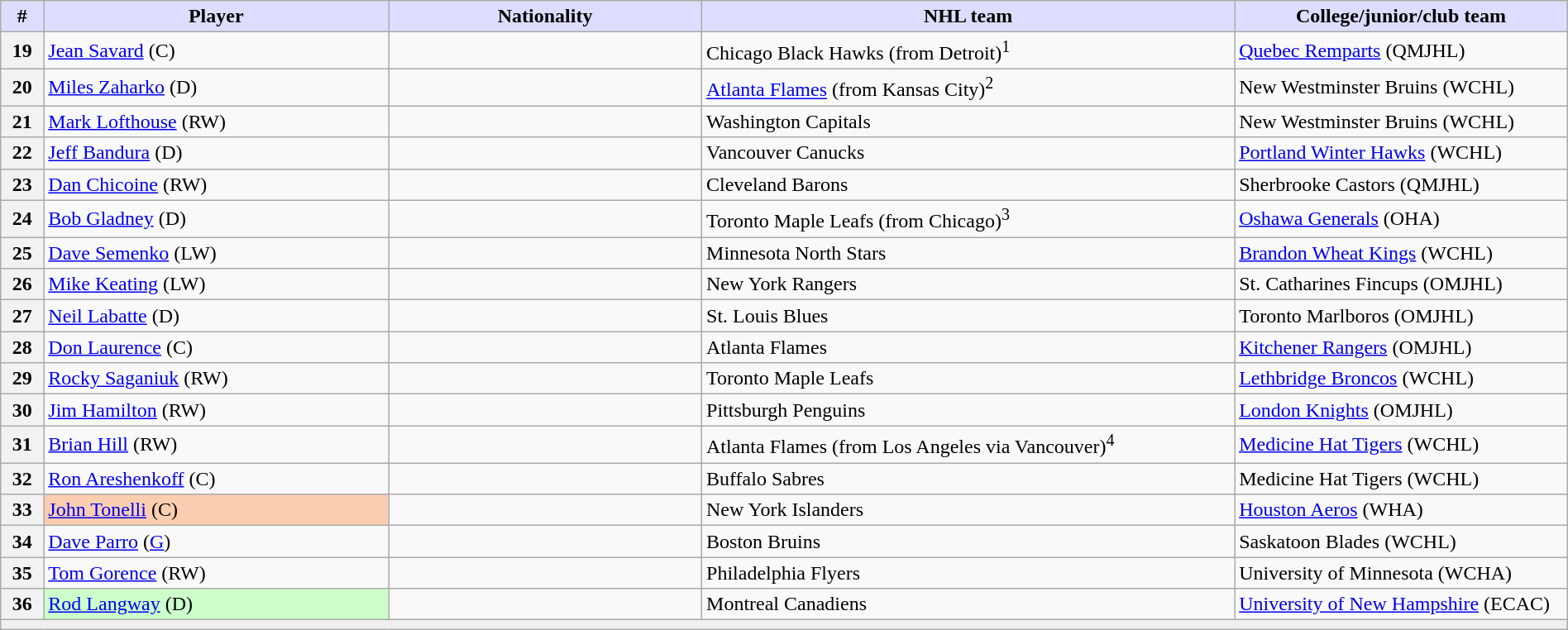<table class="wikitable" style="width: 100%">
<tr>
<th style="background:#ddf; width:2.75%;">#</th>
<th style="background:#ddf; width:22.0%;">Player</th>
<th style="background:#ddf; width:20.0%;">Nationality</th>
<th style="background:#ddf; width:34.0%;">NHL team</th>
<th style="background:#ddf; width:100.0%;">College/junior/club team</th>
</tr>
<tr>
<th>19</th>
<td><a href='#'>Jean Savard</a> (C)</td>
<td></td>
<td>Chicago Black Hawks (from Detroit)<sup>1</sup></td>
<td><a href='#'>Quebec Remparts</a> (QMJHL)</td>
</tr>
<tr>
<th>20</th>
<td><a href='#'>Miles Zaharko</a> (D)</td>
<td></td>
<td><a href='#'>Atlanta Flames</a> (from Kansas City)<sup>2</sup></td>
<td>New Westminster Bruins (WCHL)</td>
</tr>
<tr>
<th>21</th>
<td><a href='#'>Mark Lofthouse</a> (RW)</td>
<td></td>
<td>Washington Capitals</td>
<td>New Westminster Bruins (WCHL)</td>
</tr>
<tr>
<th>22</th>
<td><a href='#'>Jeff Bandura</a> (D)</td>
<td></td>
<td>Vancouver Canucks</td>
<td><a href='#'>Portland Winter Hawks</a> (WCHL)</td>
</tr>
<tr>
<th>23</th>
<td><a href='#'>Dan Chicoine</a> (RW)</td>
<td></td>
<td>Cleveland Barons</td>
<td>Sherbrooke Castors (QMJHL)</td>
</tr>
<tr>
<th>24</th>
<td><a href='#'>Bob Gladney</a> (D)</td>
<td></td>
<td>Toronto Maple Leafs (from Chicago)<sup>3</sup></td>
<td><a href='#'>Oshawa Generals</a> (OHA)</td>
</tr>
<tr>
<th>25</th>
<td><a href='#'>Dave Semenko</a> (LW)</td>
<td></td>
<td>Minnesota North Stars</td>
<td><a href='#'>Brandon Wheat Kings</a> (WCHL)</td>
</tr>
<tr>
<th>26</th>
<td><a href='#'>Mike Keating</a> (LW)</td>
<td></td>
<td>New York Rangers</td>
<td>St. Catharines Fincups (OMJHL)</td>
</tr>
<tr>
<th>27</th>
<td><a href='#'>Neil Labatte</a> (D)</td>
<td></td>
<td>St. Louis Blues</td>
<td>Toronto Marlboros (OMJHL)</td>
</tr>
<tr>
<th>28</th>
<td><a href='#'>Don Laurence</a> (C)</td>
<td></td>
<td>Atlanta Flames</td>
<td><a href='#'>Kitchener Rangers</a> (OMJHL)</td>
</tr>
<tr>
<th>29</th>
<td><a href='#'>Rocky Saganiuk</a> (RW)</td>
<td></td>
<td>Toronto Maple Leafs</td>
<td><a href='#'>Lethbridge Broncos</a> (WCHL)</td>
</tr>
<tr>
<th>30</th>
<td><a href='#'>Jim Hamilton</a> (RW)</td>
<td></td>
<td>Pittsburgh Penguins</td>
<td><a href='#'>London Knights</a> (OMJHL)</td>
</tr>
<tr>
<th>31</th>
<td><a href='#'>Brian Hill</a> (RW)</td>
<td></td>
<td>Atlanta Flames (from Los Angeles via Vancouver)<sup>4</sup></td>
<td><a href='#'>Medicine Hat Tigers</a> (WCHL)</td>
</tr>
<tr>
<th>32</th>
<td><a href='#'>Ron Areshenkoff</a> (C)</td>
<td></td>
<td>Buffalo Sabres</td>
<td>Medicine Hat Tigers (WCHL)</td>
</tr>
<tr>
<th>33</th>
<td bgcolor="#FBCEB1"><a href='#'>John Tonelli</a> (C)</td>
<td></td>
<td>New York Islanders</td>
<td><a href='#'>Houston Aeros</a> (WHA)</td>
</tr>
<tr>
<th>34</th>
<td><a href='#'>Dave Parro</a> (<a href='#'>G</a>)</td>
<td></td>
<td>Boston Bruins</td>
<td>Saskatoon Blades (WCHL)</td>
</tr>
<tr>
<th>35</th>
<td><a href='#'>Tom Gorence</a> (RW)</td>
<td></td>
<td>Philadelphia Flyers</td>
<td>University of Minnesota (WCHA)</td>
</tr>
<tr>
<th>36</th>
<td bgcolor="#CCFFCC"><a href='#'>Rod Langway</a> (D)</td>
<td></td>
<td>Montreal Canadiens</td>
<td><a href='#'>University of New Hampshire</a> (ECAC)</td>
</tr>
<tr>
<td align=center colspan="6" bgcolor="#efefef"></td>
</tr>
</table>
